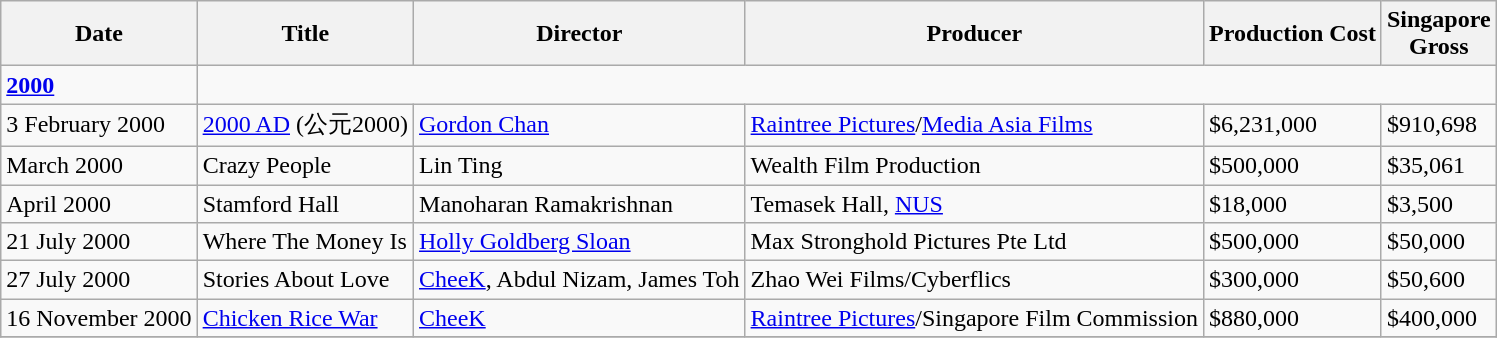<table class="wikitable sortable">
<tr>
<th>Date</th>
<th>Title</th>
<th>Director</th>
<th>Producer</th>
<th>Production Cost</th>
<th>Singapore<br> Gross</th>
</tr>
<tr>
<td><strong><a href='#'>2000</a></strong></td>
</tr>
<tr>
<td>3 February 2000</td>
<td><a href='#'>2000 AD</a> (公元2000)</td>
<td><a href='#'>Gordon Chan</a></td>
<td><a href='#'>Raintree Pictures</a>/<a href='#'>Media Asia Films</a></td>
<td>$6,231,000</td>
<td>$910,698</td>
</tr>
<tr>
<td>March 2000</td>
<td>Crazy People</td>
<td>Lin Ting</td>
<td>Wealth Film Production</td>
<td>$500,000</td>
<td>$35,061</td>
</tr>
<tr>
<td>April 2000</td>
<td>Stamford Hall</td>
<td>Manoharan Ramakrishnan</td>
<td>Temasek Hall, <a href='#'>NUS</a></td>
<td>$18,000</td>
<td>$3,500</td>
</tr>
<tr>
<td>21 July 2000</td>
<td>Where The Money Is</td>
<td><a href='#'>Holly Goldberg Sloan</a></td>
<td>Max Stronghold Pictures Pte Ltd</td>
<td>$500,000</td>
<td>$50,000</td>
</tr>
<tr>
<td>27 July 2000</td>
<td>Stories About Love</td>
<td><a href='#'>CheeK</a>, Abdul Nizam, James Toh</td>
<td>Zhao Wei Films/Cyberflics</td>
<td>$300,000</td>
<td>$50,600</td>
</tr>
<tr>
<td>16 November 2000</td>
<td><a href='#'>Chicken Rice War</a></td>
<td><a href='#'>CheeK</a></td>
<td><a href='#'>Raintree Pictures</a>/Singapore Film Commission</td>
<td>$880,000</td>
<td>$400,000</td>
</tr>
<tr>
</tr>
</table>
